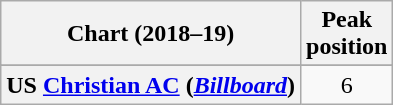<table class="wikitable sortable plainrowheaders" style="text-align:center">
<tr>
<th scope="col">Chart (2018–19)</th>
<th scope="col">Peak<br> position</th>
</tr>
<tr>
</tr>
<tr>
</tr>
<tr>
<th scope="row">US <a href='#'>Christian AC</a> (<em><a href='#'>Billboard</a></em>)</th>
<td>6</td>
</tr>
</table>
